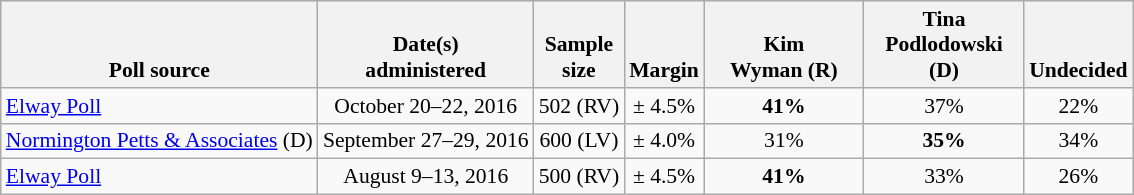<table class="wikitable" style="font-size:90%;text-align:center;">
<tr valign=bottom>
<th>Poll source</th>
<th>Date(s)<br>administered</th>
<th>Sample<br>size</th>
<th>Margin<br></th>
<th style="width:100px;">Kim<br>Wyman (R)</th>
<th style="width:100px;">Tina<br>Podlodowski (D)</th>
<th>Undecided</th>
</tr>
<tr>
<td style="text-align:left;"><a href='#'>Elway Poll</a></td>
<td>October 20–22, 2016</td>
<td>502 (RV)</td>
<td>± 4.5%</td>
<td><strong>41%</strong></td>
<td>37%</td>
<td>22%</td>
</tr>
<tr>
<td style="text-align:left;"><a href='#'>Normington Petts & Associates</a> (D)</td>
<td>September 27–29, 2016</td>
<td>600 (LV)</td>
<td>± 4.0%</td>
<td>31%</td>
<td><strong>35%</strong></td>
<td>34%</td>
</tr>
<tr>
<td style="text-align:left;"><a href='#'>Elway Poll</a></td>
<td>August 9–13, 2016</td>
<td>500 (RV)</td>
<td>± 4.5%</td>
<td><strong>41%</strong></td>
<td>33%</td>
<td>26%</td>
</tr>
</table>
